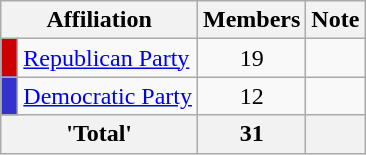<table class="wikitable">
<tr>
<th colspan="2" align="center" valign="bottom">Affiliation</th>
<th valign="bottom">Members</th>
<th valign="bottom">Note</th>
</tr>
<tr>
<td bgcolor="#CC0000"> </td>
<td><a href='#'>Republican Party</a></td>
<td align="center">19</td>
<td></td>
</tr>
<tr>
<td bgcolor="#3333CC"> </td>
<td><a href='#'>Democratic Party</a></td>
<td align="center">12</td>
<td></td>
</tr>
<tr>
<th colspan="2" align="center">'Total'</th>
<th align="center"><strong>31</strong></th>
<th></th>
</tr>
</table>
